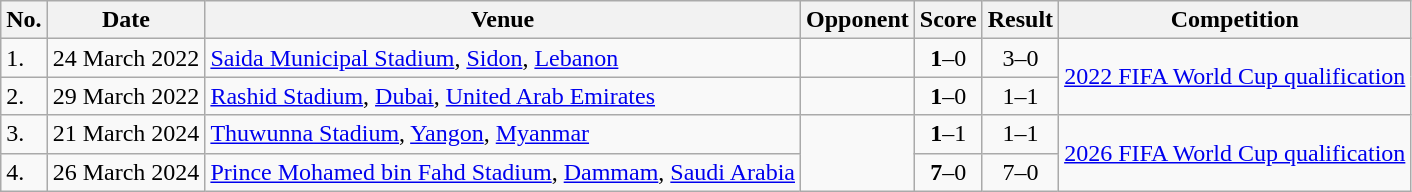<table class="wikitable">
<tr>
<th>No.</th>
<th>Date</th>
<th>Venue</th>
<th>Opponent</th>
<th>Score</th>
<th>Result</th>
<th>Competition</th>
</tr>
<tr>
<td>1.</td>
<td>24 March 2022</td>
<td><a href='#'>Saida Municipal Stadium</a>, <a href='#'>Sidon</a>, <a href='#'>Lebanon</a></td>
<td></td>
<td align=center><strong>1</strong>–0</td>
<td align=center>3–0</td>
<td rowspan=2><a href='#'>2022 FIFA World Cup qualification</a></td>
</tr>
<tr>
<td>2.</td>
<td>29 March 2022</td>
<td><a href='#'>Rashid Stadium</a>, <a href='#'>Dubai</a>, <a href='#'>United Arab Emirates</a></td>
<td></td>
<td align=center><strong>1</strong>–0</td>
<td align=center>1–1</td>
</tr>
<tr>
<td>3.</td>
<td>21 March 2024</td>
<td><a href='#'>Thuwunna Stadium</a>, <a href='#'>Yangon</a>, <a href='#'>Myanmar</a></td>
<td rowspan="4"></td>
<td align=center><strong>1</strong>–1</td>
<td align=center>1–1</td>
<td rowspan=2><a href='#'>2026 FIFA World Cup qualification</a></td>
</tr>
<tr>
<td>4.</td>
<td>26 March 2024</td>
<td><a href='#'>Prince Mohamed bin Fahd Stadium</a>, <a href='#'>Dammam</a>, <a href='#'>Saudi Arabia</a></td>
<td align=center><strong>7</strong>–0</td>
<td align=center>7–0</td>
</tr>
</table>
